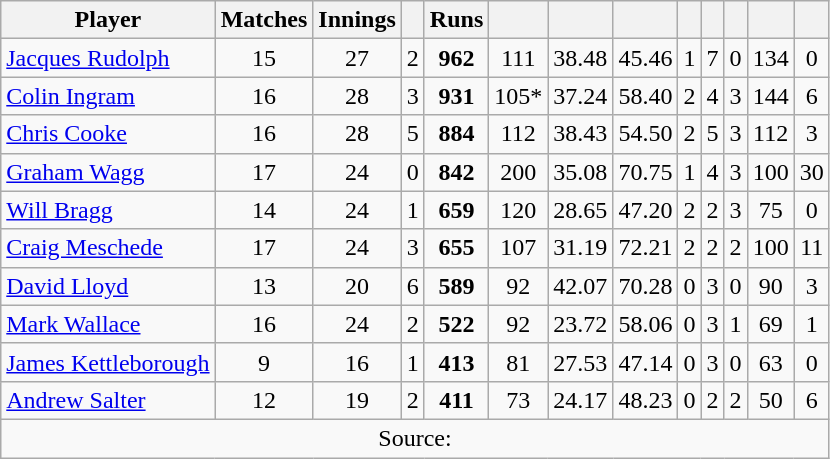<table class="wikitable" style="text-align:center">
<tr>
<th>Player</th>
<th>Matches</th>
<th>Innings</th>
<th></th>
<th>Runs</th>
<th></th>
<th></th>
<th></th>
<th></th>
<th></th>
<th></th>
<th></th>
<th></th>
</tr>
<tr>
<td align="left"><a href='#'>Jacques Rudolph</a></td>
<td>15</td>
<td>27</td>
<td>2</td>
<td><strong>962</strong></td>
<td>111</td>
<td>38.48</td>
<td>45.46</td>
<td>1</td>
<td>7</td>
<td>0</td>
<td>134</td>
<td>0</td>
</tr>
<tr>
<td align="left"><a href='#'>Colin Ingram</a></td>
<td>16</td>
<td>28</td>
<td>3</td>
<td><strong>931</strong></td>
<td>105*</td>
<td>37.24</td>
<td>58.40</td>
<td>2</td>
<td>4</td>
<td>3</td>
<td>144</td>
<td>6</td>
</tr>
<tr>
<td align="left"><a href='#'>Chris Cooke</a></td>
<td>16</td>
<td>28</td>
<td>5</td>
<td><strong>884</strong></td>
<td>112</td>
<td>38.43</td>
<td>54.50</td>
<td>2</td>
<td>5</td>
<td>3</td>
<td>112</td>
<td>3</td>
</tr>
<tr>
<td align="left"><a href='#'>Graham Wagg</a></td>
<td>17</td>
<td>24</td>
<td>0</td>
<td><strong>842</strong></td>
<td>200</td>
<td>35.08</td>
<td>70.75</td>
<td>1</td>
<td>4</td>
<td>3</td>
<td>100</td>
<td>30</td>
</tr>
<tr>
<td align="left"><a href='#'>Will Bragg</a></td>
<td>14</td>
<td>24</td>
<td>1</td>
<td><strong>659</strong></td>
<td>120</td>
<td>28.65</td>
<td>47.20</td>
<td>2</td>
<td>2</td>
<td>3</td>
<td>75</td>
<td>0</td>
</tr>
<tr>
<td align="left"><a href='#'>Craig Meschede</a></td>
<td>17</td>
<td>24</td>
<td>3</td>
<td><strong>655</strong></td>
<td>107</td>
<td>31.19</td>
<td>72.21</td>
<td>2</td>
<td>2</td>
<td>2</td>
<td>100</td>
<td>11</td>
</tr>
<tr>
<td align="left"><a href='#'>David Lloyd</a></td>
<td>13</td>
<td>20</td>
<td>6</td>
<td><strong>589</strong></td>
<td>92</td>
<td>42.07</td>
<td>70.28</td>
<td>0</td>
<td>3</td>
<td>0</td>
<td>90</td>
<td>3</td>
</tr>
<tr>
<td align="left"><a href='#'>Mark Wallace</a></td>
<td>16</td>
<td>24</td>
<td>2</td>
<td><strong>522</strong></td>
<td>92</td>
<td>23.72</td>
<td>58.06</td>
<td>0</td>
<td>3</td>
<td>1</td>
<td>69</td>
<td>1</td>
</tr>
<tr>
<td align="left"><a href='#'>James Kettleborough</a></td>
<td>9</td>
<td>16</td>
<td>1</td>
<td><strong>413</strong></td>
<td>81</td>
<td>27.53</td>
<td>47.14</td>
<td>0</td>
<td>3</td>
<td>0</td>
<td>63</td>
<td>0</td>
</tr>
<tr>
<td align="left"><a href='#'>Andrew Salter</a></td>
<td>12</td>
<td>19</td>
<td>2</td>
<td><strong>411</strong></td>
<td>73</td>
<td>24.17</td>
<td>48.23</td>
<td>0</td>
<td>2</td>
<td>2</td>
<td>50</td>
<td>6</td>
</tr>
<tr>
<td colspan="13">Source:</td>
</tr>
</table>
